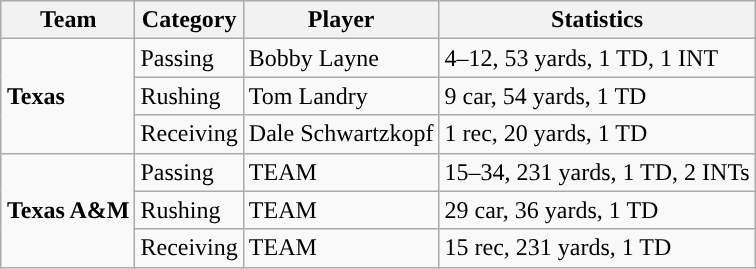<table class="wikitable" style="float: right;">
<tr>
<th>Team</th>
<th>Category</th>
<th>Player</th>
<th>Statistics</th>
</tr>
<tr>
<td rowspan=3><strong>Texas</strong></td>
<td>Passing</td>
<td>Bobby Layne</td>
<td>4–12, 53 yards, 1 TD, 1 INT</td>
</tr>
<tr>
<td>Rushing</td>
<td>Tom Landry</td>
<td>9 car, 54 yards, 1 TD</td>
</tr>
<tr>
<td>Receiving</td>
<td>Dale Schwartzkopf</td>
<td>1 rec, 20 yards, 1 TD</td>
</tr>
<tr>
<td rowspan=3><strong>Texas A&M</strong></td>
<td>Passing</td>
<td>TEAM</td>
<td>15–34, 231 yards, 1 TD, 2 INTs</td>
</tr>
<tr>
<td>Rushing</td>
<td>TEAM</td>
<td>29 car, 36 yards, 1 TD</td>
</tr>
<tr>
<td>Receiving</td>
<td>TEAM</td>
<td>15 rec, 231 yards, 1 TD</td>
</tr>
</table>
